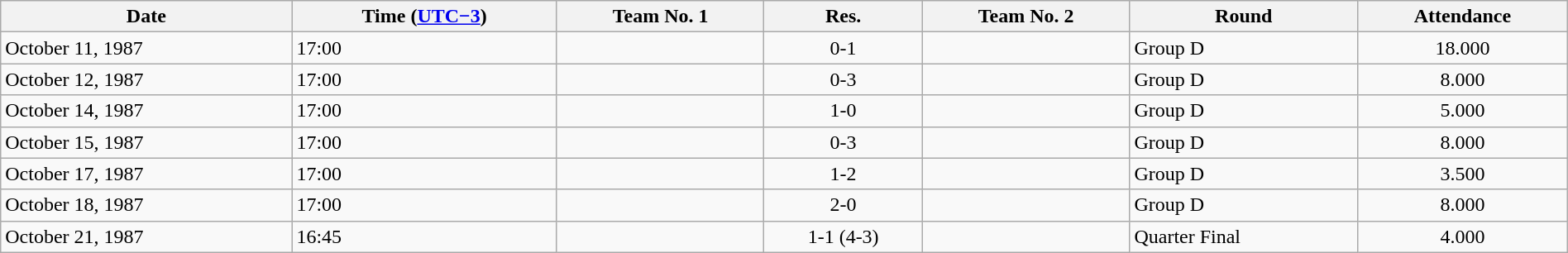<table class="wikitable"  style="text-align:left; width:100%;">
<tr>
<th>Date</th>
<th>Time (<a href='#'>UTC−3</a>)</th>
<th>Team No. 1</th>
<th>Res.</th>
<th>Team No. 2</th>
<th>Round</th>
<th>Attendance</th>
</tr>
<tr>
<td>October 11, 1987</td>
<td>17:00</td>
<td></td>
<td style="text-align:center;">0-1</td>
<td></td>
<td>Group D</td>
<td style="text-align:center;">18.000</td>
</tr>
<tr>
<td>October 12, 1987</td>
<td>17:00</td>
<td></td>
<td style="text-align:center;">0-3</td>
<td></td>
<td>Group D</td>
<td style="text-align:center;">8.000</td>
</tr>
<tr>
<td>October 14, 1987</td>
<td>17:00</td>
<td></td>
<td style="text-align:center;">1-0</td>
<td></td>
<td>Group D</td>
<td style="text-align:center;">5.000</td>
</tr>
<tr>
<td>October 15, 1987</td>
<td>17:00</td>
<td></td>
<td style="text-align:center;">0-3</td>
<td></td>
<td>Group D</td>
<td style="text-align:center;">8.000</td>
</tr>
<tr>
<td>October 17, 1987</td>
<td>17:00</td>
<td></td>
<td style="text-align:center;">1-2</td>
<td></td>
<td>Group D</td>
<td style="text-align:center;">3.500</td>
</tr>
<tr>
<td>October 18, 1987</td>
<td>17:00</td>
<td></td>
<td style="text-align:center;">2-0</td>
<td></td>
<td>Group D</td>
<td style="text-align:center;">8.000</td>
</tr>
<tr>
<td>October 21, 1987</td>
<td>16:45</td>
<td></td>
<td style="text-align:center;">1-1 (4-3)</td>
<td></td>
<td>Quarter Final</td>
<td style="text-align:center;">4.000</td>
</tr>
</table>
